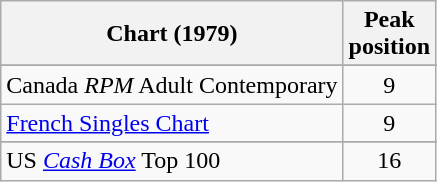<table class="wikitable sortable">
<tr>
<th>Chart (1979)</th>
<th>Peak<br>position</th>
</tr>
<tr>
</tr>
<tr>
<td>Canada <em>RPM</em> Adult Contemporary</td>
<td style="text-align:center;">9</td>
</tr>
<tr>
<td><a href='#'>French Singles Chart</a></td>
<td align="center">9</td>
</tr>
<tr>
</tr>
<tr>
</tr>
<tr>
</tr>
<tr>
</tr>
<tr>
</tr>
<tr>
<td>US <a href='#'><em>Cash Box</em></a> Top 100</td>
<td align="center">16</td>
</tr>
</table>
